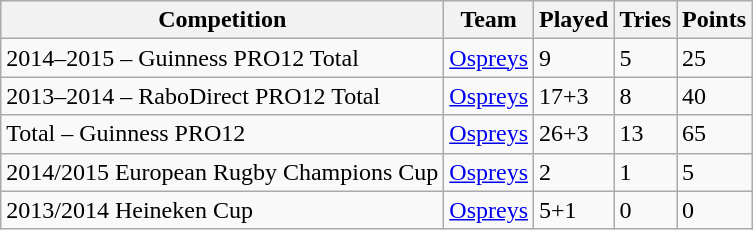<table class="wikitable">
<tr>
<th><strong>Competition</strong></th>
<th>Team</th>
<th>Played</th>
<th>Tries</th>
<th>Points</th>
</tr>
<tr>
<td>2014–2015 – Guinness PRO12 Total</td>
<td><a href='#'>Ospreys</a></td>
<td>9</td>
<td>5</td>
<td>25</td>
</tr>
<tr>
<td>2013–2014 – RaboDirect PRO12 Total</td>
<td><a href='#'>Ospreys</a></td>
<td>17+3</td>
<td>8</td>
<td>40</td>
</tr>
<tr>
<td>Total – Guinness PRO12</td>
<td><a href='#'>Ospreys</a></td>
<td>26+3</td>
<td>13</td>
<td>65</td>
</tr>
<tr>
<td>2014/2015 European Rugby Champions Cup</td>
<td><a href='#'>Ospreys</a></td>
<td>2</td>
<td>1</td>
<td>5</td>
</tr>
<tr>
<td>2013/2014 Heineken Cup</td>
<td><a href='#'>Ospreys</a></td>
<td>5+1</td>
<td>0</td>
<td>0</td>
</tr>
</table>
